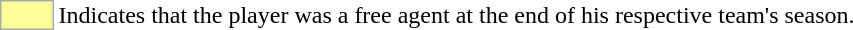<table>
<tr>
<td style="background:#ff9; border:1px solid #aaa; width:2em"></td>
<td>Indicates that the player was a free agent at the end of his respective team's  season.</td>
</tr>
</table>
